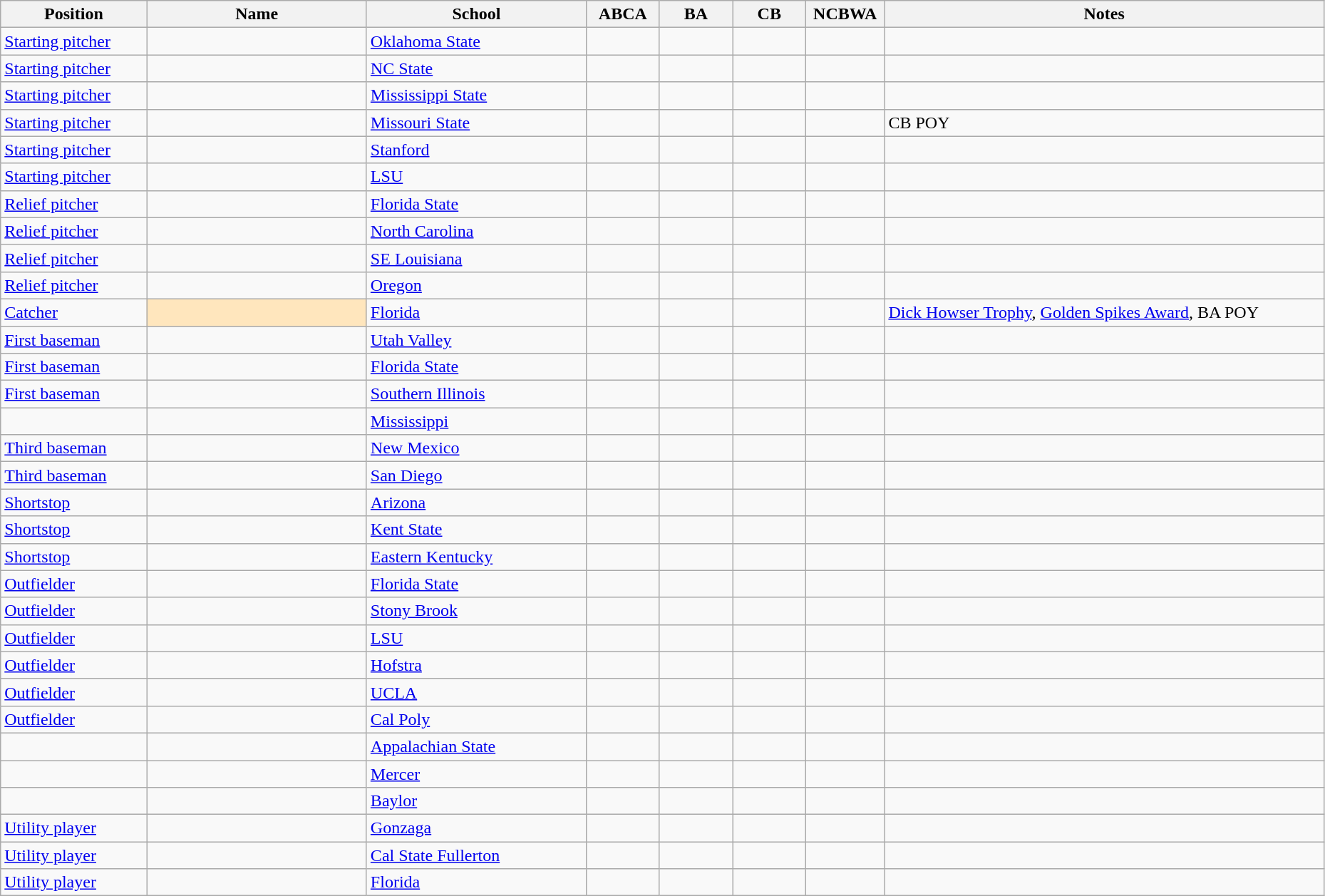<table class="wikitable sortable" style="width:98%;">
<tr>
<th scope="col" style="width:10%;">Position</th>
<th scope="col" style="width:15%;">Name</th>
<th scope="col" style="width:15%;">School</th>
<th scope="col" style="width:5%;">ABCA</th>
<th scope="col" style="width:5%;">BA</th>
<th scope="col" style="width:5%;">CB</th>
<th scope="col" style="width:5%;">NCBWA</th>
<th scope="col" style="width:30%;" class="unsortable">Notes</th>
</tr>
<tr>
<td><a href='#'>Starting pitcher</a></td>
<td scope="row"></td>
<td><a href='#'>Oklahoma State</a></td>
<td></td>
<td></td>
<td></td>
<td></td>
<td></td>
</tr>
<tr>
<td><a href='#'>Starting pitcher</a></td>
<td scope="row"></td>
<td><a href='#'>NC State</a></td>
<td></td>
<td></td>
<td></td>
<td></td>
<td></td>
</tr>
<tr>
<td><a href='#'>Starting pitcher</a></td>
<td scope="row"></td>
<td><a href='#'>Mississippi State</a></td>
<td></td>
<td></td>
<td></td>
<td></td>
<td></td>
</tr>
<tr>
<td><a href='#'>Starting pitcher</a></td>
<td scope="row"></td>
<td><a href='#'>Missouri State</a></td>
<td></td>
<td></td>
<td></td>
<td></td>
<td>CB POY</td>
</tr>
<tr>
<td><a href='#'>Starting pitcher</a></td>
<td scope="row"></td>
<td><a href='#'>Stanford</a></td>
<td></td>
<td></td>
<td></td>
<td></td>
<td></td>
</tr>
<tr>
<td><a href='#'>Starting pitcher</a></td>
<td scope="row"></td>
<td><a href='#'>LSU</a></td>
<td></td>
<td></td>
<td></td>
<td></td>
<td></td>
</tr>
<tr>
<td><a href='#'>Relief pitcher</a></td>
<td scope="row"></td>
<td><a href='#'>Florida State</a></td>
<td></td>
<td></td>
<td></td>
<td></td>
<td></td>
</tr>
<tr>
<td><a href='#'>Relief pitcher</a></td>
<td scope="row"></td>
<td><a href='#'>North Carolina</a></td>
<td></td>
<td></td>
<td></td>
<td></td>
<td></td>
</tr>
<tr>
<td><a href='#'>Relief pitcher</a></td>
<td scope="row"></td>
<td><a href='#'>SE Louisiana</a></td>
<td></td>
<td></td>
<td></td>
<td></td>
<td></td>
</tr>
<tr>
<td><a href='#'>Relief pitcher</a></td>
<td scope="row"></td>
<td><a href='#'>Oregon</a></td>
<td></td>
<td></td>
<td></td>
<td></td>
<td></td>
</tr>
<tr>
<td><a href='#'>Catcher</a></td>
<td scope="row" style="background:#ffe6bd;">  </td>
<td><a href='#'>Florida</a></td>
<td></td>
<td></td>
<td></td>
<td></td>
<td><a href='#'>Dick Howser Trophy</a>, <a href='#'>Golden Spikes Award</a>,  BA POY</td>
</tr>
<tr>
<td><a href='#'>First baseman</a></td>
<td scope="row"></td>
<td><a href='#'>Utah Valley</a></td>
<td></td>
<td></td>
<td></td>
<td></td>
<td></td>
</tr>
<tr>
<td><a href='#'>First baseman</a></td>
<td scope="row"></td>
<td><a href='#'>Florida State</a></td>
<td></td>
<td></td>
<td></td>
<td></td>
<td></td>
</tr>
<tr>
<td><a href='#'>First baseman</a></td>
<td scope="row"></td>
<td><a href='#'>Southern Illinois</a></td>
<td></td>
<td></td>
<td></td>
<td></td>
<td></td>
</tr>
<tr>
<td></td>
<td scope="row"></td>
<td><a href='#'>Mississippi</a></td>
<td></td>
<td></td>
<td></td>
<td></td>
<td></td>
</tr>
<tr>
<td><a href='#'>Third baseman</a></td>
<td scope="row"></td>
<td><a href='#'>New Mexico</a></td>
<td></td>
<td></td>
<td></td>
<td></td>
<td></td>
</tr>
<tr>
<td><a href='#'>Third baseman</a></td>
<td scope="row"></td>
<td><a href='#'>San Diego</a></td>
<td></td>
<td></td>
<td></td>
<td></td>
<td></td>
</tr>
<tr>
<td><a href='#'>Shortstop</a></td>
<td scope="row"></td>
<td><a href='#'>Arizona</a></td>
<td></td>
<td></td>
<td></td>
<td></td>
<td></td>
</tr>
<tr>
<td><a href='#'>Shortstop</a></td>
<td scope="row"></td>
<td><a href='#'>Kent State</a></td>
<td></td>
<td></td>
<td></td>
<td></td>
<td></td>
</tr>
<tr>
<td><a href='#'>Shortstop</a></td>
<td scope="row"></td>
<td><a href='#'>Eastern Kentucky</a></td>
<td></td>
<td></td>
<td></td>
<td></td>
<td></td>
</tr>
<tr>
<td><a href='#'>Outfielder</a></td>
<td scope="row"></td>
<td><a href='#'>Florida State</a></td>
<td></td>
<td></td>
<td></td>
<td></td>
<td></td>
</tr>
<tr>
<td><a href='#'>Outfielder</a></td>
<td scope="row"></td>
<td><a href='#'>Stony Brook</a></td>
<td></td>
<td></td>
<td></td>
<td></td>
<td></td>
</tr>
<tr>
<td><a href='#'>Outfielder</a></td>
<td scope="row"></td>
<td><a href='#'>LSU</a></td>
<td></td>
<td></td>
<td></td>
<td></td>
<td></td>
</tr>
<tr>
<td><a href='#'>Outfielder</a></td>
<td scope="row"></td>
<td><a href='#'>Hofstra</a></td>
<td></td>
<td></td>
<td></td>
<td></td>
<td></td>
</tr>
<tr>
<td><a href='#'>Outfielder</a></td>
<td scope="row"></td>
<td><a href='#'>UCLA</a></td>
<td></td>
<td></td>
<td></td>
<td></td>
<td></td>
</tr>
<tr>
<td><a href='#'>Outfielder</a></td>
<td scope="row"></td>
<td><a href='#'>Cal Poly</a></td>
<td></td>
<td></td>
<td></td>
<td></td>
<td></td>
</tr>
<tr>
<td></td>
<td scope="row"></td>
<td><a href='#'>Appalachian State</a></td>
<td></td>
<td></td>
<td></td>
<td></td>
<td></td>
</tr>
<tr>
<td></td>
<td scope="row"></td>
<td><a href='#'>Mercer</a></td>
<td></td>
<td></td>
<td></td>
<td></td>
<td></td>
</tr>
<tr>
<td></td>
<td scope="row"></td>
<td><a href='#'>Baylor</a></td>
<td></td>
<td></td>
<td></td>
<td></td>
<td></td>
</tr>
<tr>
<td><a href='#'>Utility player</a></td>
<td></td>
<td><a href='#'>Gonzaga</a></td>
<td></td>
<td></td>
<td></td>
<td></td>
<td></td>
</tr>
<tr>
<td><a href='#'>Utility player</a></td>
<td scope="row"></td>
<td><a href='#'>Cal State Fullerton</a></td>
<td></td>
<td></td>
<td></td>
<td></td>
<td></td>
</tr>
<tr>
<td><a href='#'>Utility player</a></td>
<td></td>
<td><a href='#'>Florida</a></td>
<td></td>
<td></td>
<td></td>
<td></td>
<td></td>
</tr>
</table>
